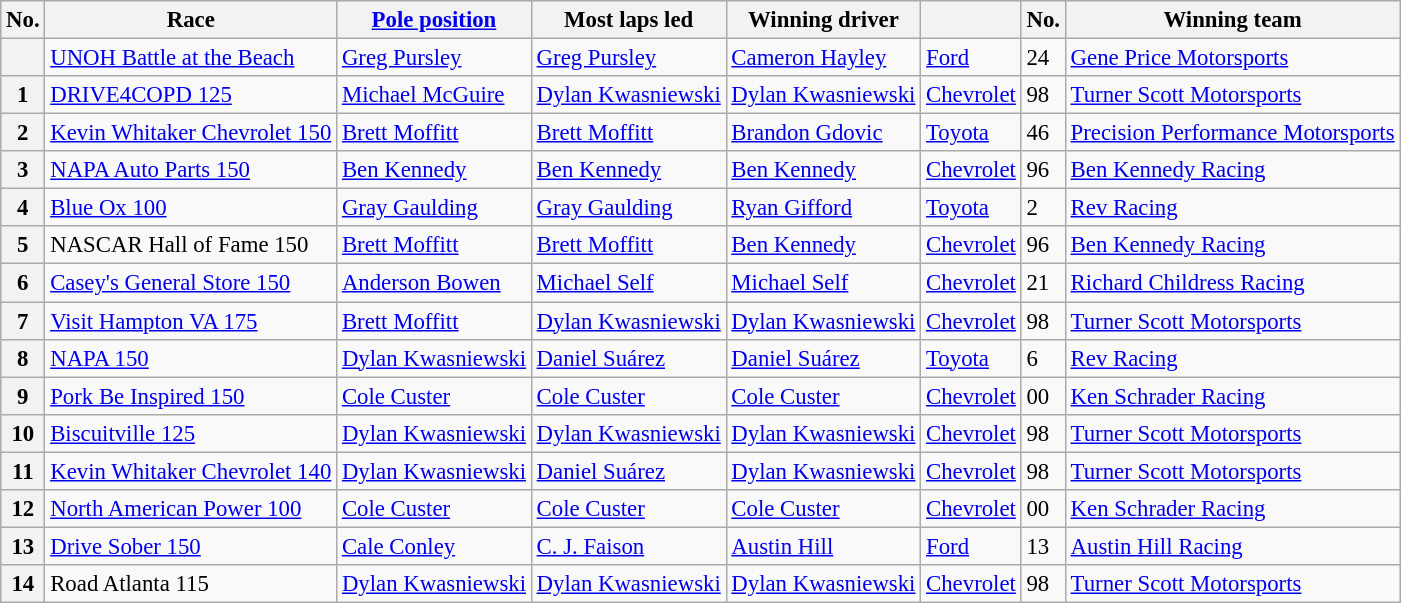<table class="wikitable" style="font-size:95%">
<tr>
<th>No.</th>
<th>Race</th>
<th><a href='#'>Pole position</a></th>
<th>Most laps led</th>
<th>Winning driver</th>
<th></th>
<th>No.</th>
<th>Winning team</th>
</tr>
<tr>
<th></th>
<td><a href='#'>UNOH Battle at the Beach</a></td>
<td><a href='#'>Greg Pursley</a></td>
<td><a href='#'>Greg Pursley</a></td>
<td><a href='#'>Cameron Hayley</a></td>
<td><a href='#'>Ford</a></td>
<td>24</td>
<td><a href='#'>Gene Price Motorsports</a></td>
</tr>
<tr>
<th>1</th>
<td><a href='#'>DRIVE4COPD 125</a></td>
<td><a href='#'>Michael McGuire</a></td>
<td><a href='#'>Dylan Kwasniewski</a></td>
<td><a href='#'>Dylan Kwasniewski</a></td>
<td><a href='#'>Chevrolet</a></td>
<td>98</td>
<td><a href='#'>Turner Scott Motorsports</a></td>
</tr>
<tr>
<th>2</th>
<td><a href='#'>Kevin Whitaker Chevrolet 150</a></td>
<td><a href='#'>Brett Moffitt</a></td>
<td><a href='#'>Brett Moffitt</a></td>
<td><a href='#'>Brandon Gdovic</a></td>
<td><a href='#'>Toyota</a></td>
<td>46</td>
<td><a href='#'>Precision Performance Motorsports</a></td>
</tr>
<tr>
<th>3</th>
<td><a href='#'>NAPA Auto Parts 150</a></td>
<td><a href='#'>Ben Kennedy</a></td>
<td><a href='#'>Ben Kennedy</a></td>
<td><a href='#'>Ben Kennedy</a></td>
<td><a href='#'>Chevrolet</a></td>
<td>96</td>
<td><a href='#'>Ben Kennedy Racing</a></td>
</tr>
<tr>
<th>4</th>
<td><a href='#'>Blue Ox 100</a></td>
<td><a href='#'>Gray Gaulding</a></td>
<td><a href='#'>Gray Gaulding</a></td>
<td><a href='#'>Ryan Gifford</a></td>
<td><a href='#'>Toyota</a></td>
<td>2</td>
<td><a href='#'>Rev Racing</a></td>
</tr>
<tr>
<th>5</th>
<td>NASCAR Hall of Fame 150</td>
<td><a href='#'>Brett Moffitt</a></td>
<td><a href='#'>Brett Moffitt</a></td>
<td><a href='#'>Ben Kennedy</a></td>
<td><a href='#'>Chevrolet</a></td>
<td>96</td>
<td><a href='#'>Ben Kennedy Racing</a></td>
</tr>
<tr>
<th>6</th>
<td><a href='#'>Casey's General Store 150</a></td>
<td><a href='#'>Anderson Bowen</a></td>
<td><a href='#'>Michael Self</a></td>
<td><a href='#'>Michael Self</a></td>
<td><a href='#'>Chevrolet</a></td>
<td>21</td>
<td><a href='#'>Richard Childress Racing</a></td>
</tr>
<tr>
<th>7</th>
<td><a href='#'>Visit Hampton VA 175</a></td>
<td><a href='#'>Brett Moffitt</a></td>
<td><a href='#'>Dylan Kwasniewski</a></td>
<td><a href='#'>Dylan Kwasniewski</a></td>
<td><a href='#'>Chevrolet</a></td>
<td>98</td>
<td><a href='#'>Turner Scott Motorsports</a></td>
</tr>
<tr>
<th>8</th>
<td><a href='#'>NAPA 150</a></td>
<td><a href='#'>Dylan Kwasniewski</a></td>
<td><a href='#'>Daniel Suárez</a></td>
<td><a href='#'>Daniel Suárez</a></td>
<td><a href='#'>Toyota</a></td>
<td>6</td>
<td><a href='#'>Rev Racing</a></td>
</tr>
<tr>
<th>9</th>
<td><a href='#'>Pork Be Inspired 150</a></td>
<td><a href='#'>Cole Custer</a></td>
<td><a href='#'>Cole Custer</a></td>
<td><a href='#'>Cole Custer</a></td>
<td><a href='#'>Chevrolet</a></td>
<td>00</td>
<td><a href='#'>Ken Schrader Racing</a></td>
</tr>
<tr>
<th>10</th>
<td><a href='#'>Biscuitville 125</a></td>
<td><a href='#'>Dylan Kwasniewski</a></td>
<td><a href='#'>Dylan Kwasniewski</a></td>
<td><a href='#'>Dylan Kwasniewski</a></td>
<td><a href='#'>Chevrolet</a></td>
<td>98</td>
<td><a href='#'>Turner Scott Motorsports</a></td>
</tr>
<tr>
<th>11</th>
<td><a href='#'>Kevin Whitaker Chevrolet 140</a></td>
<td><a href='#'>Dylan Kwasniewski</a></td>
<td><a href='#'>Daniel Suárez</a></td>
<td><a href='#'>Dylan Kwasniewski</a></td>
<td><a href='#'>Chevrolet</a></td>
<td>98</td>
<td><a href='#'>Turner Scott Motorsports</a></td>
</tr>
<tr>
<th>12</th>
<td><a href='#'>North American Power 100</a></td>
<td><a href='#'>Cole Custer</a></td>
<td><a href='#'>Cole Custer</a></td>
<td><a href='#'>Cole Custer</a></td>
<td><a href='#'>Chevrolet</a></td>
<td>00</td>
<td><a href='#'>Ken Schrader Racing</a></td>
</tr>
<tr>
<th>13</th>
<td><a href='#'>Drive Sober 150</a></td>
<td><a href='#'>Cale Conley</a></td>
<td><a href='#'>C. J. Faison</a></td>
<td><a href='#'>Austin Hill</a></td>
<td><a href='#'>Ford</a></td>
<td>13</td>
<td><a href='#'>Austin Hill Racing</a></td>
</tr>
<tr>
<th>14</th>
<td>Road Atlanta 115</td>
<td><a href='#'>Dylan Kwasniewski</a></td>
<td><a href='#'>Dylan Kwasniewski</a></td>
<td><a href='#'>Dylan Kwasniewski</a></td>
<td><a href='#'>Chevrolet</a></td>
<td>98</td>
<td><a href='#'>Turner Scott Motorsports</a></td>
</tr>
</table>
